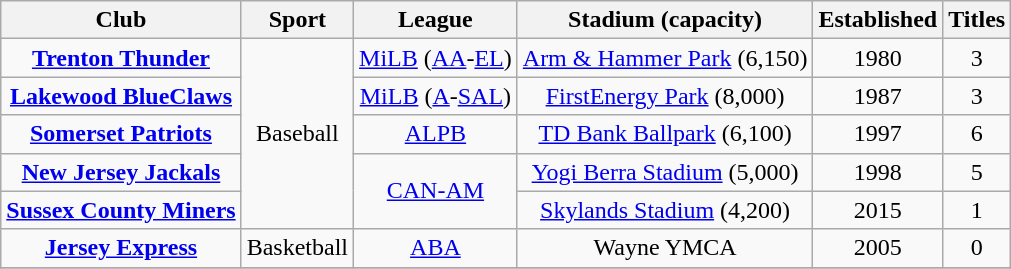<table class="wikitable" style="text-align:center;">
<tr>
<th>Club</th>
<th>Sport</th>
<th>League</th>
<th>Stadium (capacity)</th>
<th>Established</th>
<th>Titles</th>
</tr>
<tr>
<td><strong><a href='#'>Trenton Thunder</a></strong></td>
<td rowspan="5">Baseball</td>
<td><a href='#'>MiLB</a> (<a href='#'>AA</a>-<a href='#'>EL</a>)</td>
<td><a href='#'>Arm & Hammer Park</a> (6,150)</td>
<td>1980</td>
<td>3</td>
</tr>
<tr>
<td><strong><a href='#'>Lakewood BlueClaws</a></strong></td>
<td><a href='#'>MiLB</a> (<a href='#'>A</a>-<a href='#'>SAL</a>)</td>
<td><a href='#'>FirstEnergy Park</a> (8,000)</td>
<td>1987</td>
<td>3</td>
</tr>
<tr>
<td><strong><a href='#'>Somerset Patriots</a></strong></td>
<td><a href='#'>ALPB</a></td>
<td><a href='#'>TD Bank Ballpark</a> (6,100)</td>
<td>1997</td>
<td>6</td>
</tr>
<tr>
<td><strong><a href='#'>New Jersey Jackals</a></strong></td>
<td rowspan="2"><a href='#'>CAN-AM</a></td>
<td><a href='#'>Yogi Berra Stadium</a> (5,000)</td>
<td>1998</td>
<td>5</td>
</tr>
<tr>
<td><strong><a href='#'>Sussex County Miners</a></strong></td>
<td><a href='#'>Skylands Stadium</a> (4,200)</td>
<td>2015</td>
<td>1</td>
</tr>
<tr>
<td><strong><a href='#'>Jersey Express</a></strong></td>
<td>Basketball</td>
<td><a href='#'>ABA</a></td>
<td>Wayne YMCA</td>
<td>2005</td>
<td>0</td>
</tr>
<tr>
</tr>
</table>
